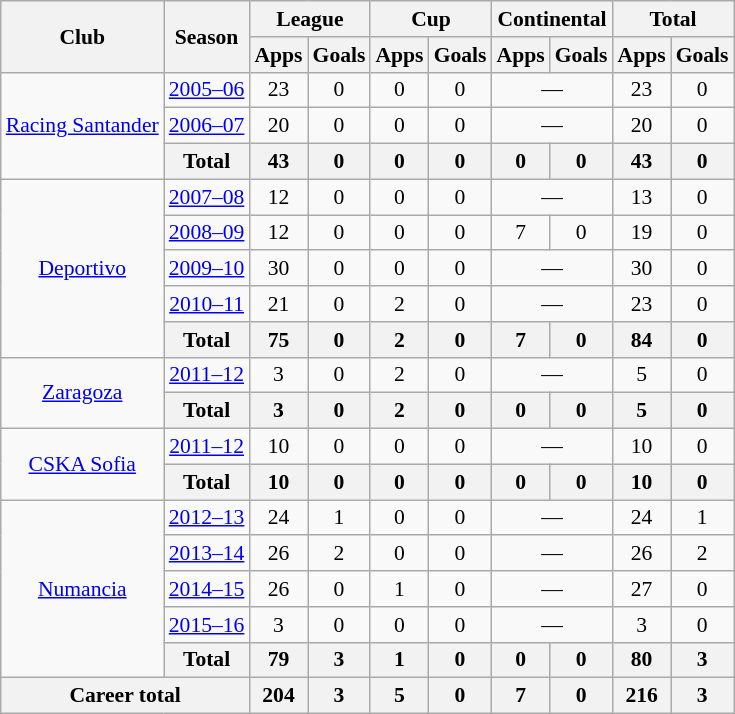<table class="wikitable" style="font-size:90%; text-align: center">
<tr>
<th rowspan=2>Club</th>
<th rowspan=2>Season</th>
<th colspan=2>League</th>
<th colspan=2>Cup</th>
<th colspan=2>Continental</th>
<th colspan=2>Total</th>
</tr>
<tr>
<th>Apps</th>
<th>Goals</th>
<th>Apps</th>
<th>Goals</th>
<th>Apps</th>
<th>Goals</th>
<th>Apps</th>
<th>Goals</th>
</tr>
<tr>
<td rowspan=3><a href='#'>Racing Santander</a></td>
<td><a href='#'>2005–06</a></td>
<td>23</td>
<td>0</td>
<td>0</td>
<td>0</td>
<td colspan="2">—</td>
<td>23</td>
<td>0</td>
</tr>
<tr>
<td><a href='#'>2006–07</a></td>
<td>20</td>
<td>0</td>
<td>0</td>
<td>0</td>
<td colspan="2">—</td>
<td>20</td>
<td>0</td>
</tr>
<tr>
<th colspan=1>Total</th>
<th>43</th>
<th>0</th>
<th>0</th>
<th>0</th>
<th>0</th>
<th>0</th>
<th>43</th>
<th>0</th>
</tr>
<tr>
<td rowspan=5><a href='#'>Deportivo</a></td>
<td><a href='#'>2007–08</a></td>
<td>12</td>
<td>0</td>
<td>0</td>
<td>0</td>
<td colspan="2">—</td>
<td>13</td>
<td>0</td>
</tr>
<tr>
<td><a href='#'>2008–09</a></td>
<td>12</td>
<td>0</td>
<td>0</td>
<td>0</td>
<td>7</td>
<td>0</td>
<td>19</td>
<td>0</td>
</tr>
<tr>
<td><a href='#'>2009–10</a></td>
<td>30</td>
<td>0</td>
<td>0</td>
<td>0</td>
<td colspan="2">—</td>
<td>30</td>
<td>0</td>
</tr>
<tr>
<td><a href='#'>2010–11</a></td>
<td>21</td>
<td>0</td>
<td>2</td>
<td>0</td>
<td colspan="2">—</td>
<td>23</td>
<td>0</td>
</tr>
<tr>
<th colspan=1>Total</th>
<th>75</th>
<th>0</th>
<th>2</th>
<th>0</th>
<th>7</th>
<th>0</th>
<th>84</th>
<th>0</th>
</tr>
<tr>
<td rowspan=2><a href='#'>Zaragoza</a></td>
<td><a href='#'>2011–12</a></td>
<td>3</td>
<td>0</td>
<td>2</td>
<td>0</td>
<td colspan="2">—</td>
<td>5</td>
<td>0</td>
</tr>
<tr>
<th colspan=1>Total</th>
<th>3</th>
<th>0</th>
<th>2</th>
<th>0</th>
<th>0</th>
<th>0</th>
<th>5</th>
<th>0</th>
</tr>
<tr>
<td rowspan=2><a href='#'>CSKA Sofia</a></td>
<td><a href='#'>2011–12</a></td>
<td>10</td>
<td>0</td>
<td>0</td>
<td>0</td>
<td colspan="2">—</td>
<td>10</td>
<td>0</td>
</tr>
<tr>
<th colspan=1>Total</th>
<th>10</th>
<th>0</th>
<th>0</th>
<th>0</th>
<th>0</th>
<th>0</th>
<th>10</th>
<th>0</th>
</tr>
<tr>
<td rowspan=5><a href='#'>Numancia</a></td>
<td><a href='#'>2012–13</a></td>
<td>24</td>
<td>1</td>
<td>0</td>
<td>0</td>
<td colspan="2">—</td>
<td>24</td>
<td>1</td>
</tr>
<tr>
<td><a href='#'>2013–14</a></td>
<td>26</td>
<td>2</td>
<td>0</td>
<td>0</td>
<td colspan="2">—</td>
<td>26</td>
<td>2</td>
</tr>
<tr>
<td><a href='#'>2014–15</a></td>
<td>26</td>
<td>0</td>
<td>1</td>
<td>0</td>
<td colspan="2">—</td>
<td>27</td>
<td>0</td>
</tr>
<tr>
<td><a href='#'>2015–16</a></td>
<td>3</td>
<td>0</td>
<td>0</td>
<td>0</td>
<td colspan="2">—</td>
<td>3</td>
<td>0</td>
</tr>
<tr>
<th colspan=1>Total</th>
<th>79</th>
<th>3</th>
<th>1</th>
<th>0</th>
<th>0</th>
<th>0</th>
<th>80</th>
<th>3</th>
</tr>
<tr>
<th colspan="2">Career total</th>
<th>204</th>
<th>3</th>
<th>5</th>
<th>0</th>
<th>7</th>
<th>0</th>
<th>216</th>
<th>3</th>
</tr>
</table>
